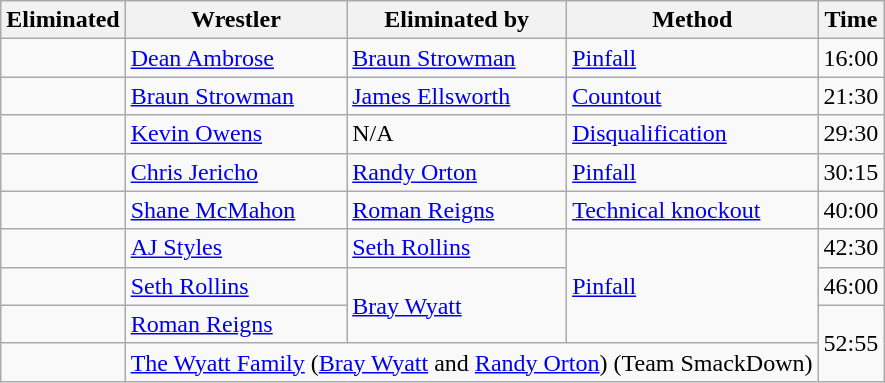<table class="wikitable sortable">
<tr>
<th>Eliminated</th>
<th>Wrestler</th>
<th>Eliminated by</th>
<th>Method</th>
<th>Time</th>
</tr>
<tr>
<td></td>
<td><a href='#'>Dean Ambrose</a></td>
<td><a href='#'>Braun Strowman</a></td>
<td><a href='#'>Pinfall</a></td>
<td>16:00</td>
</tr>
<tr>
<td></td>
<td><a href='#'>Braun Strowman</a></td>
<td><a href='#'>James Ellsworth</a></td>
<td><a href='#'>Countout</a></td>
<td>21:30</td>
</tr>
<tr>
<td></td>
<td><a href='#'>Kevin Owens</a></td>
<td>N/A</td>
<td><a href='#'>Disqualification</a></td>
<td>29:30</td>
</tr>
<tr>
<td></td>
<td><a href='#'>Chris Jericho</a></td>
<td><a href='#'>Randy Orton</a></td>
<td><a href='#'>Pinfall</a></td>
<td>30:15</td>
</tr>
<tr>
<td></td>
<td><a href='#'>Shane McMahon</a></td>
<td><a href='#'>Roman Reigns</a></td>
<td><a href='#'>Technical knockout</a></td>
<td>40:00</td>
</tr>
<tr>
<td></td>
<td><a href='#'>AJ Styles</a></td>
<td><a href='#'>Seth Rollins</a></td>
<td rowspan=3><a href='#'>Pinfall</a></td>
<td>42:30</td>
</tr>
<tr>
<td></td>
<td><a href='#'>Seth Rollins</a></td>
<td rowspan=2><a href='#'>Bray Wyatt</a></td>
<td>46:00</td>
</tr>
<tr>
<td></td>
<td><a href='#'>Roman Reigns</a></td>
<td rowspan=2>52:55</td>
</tr>
<tr>
<td></td>
<td colspan="3"><a href='#'>The Wyatt Family</a> (<a href='#'>Bray Wyatt</a> and <a href='#'>Randy Orton</a>) (Team SmackDown)</td>
</tr>
</table>
